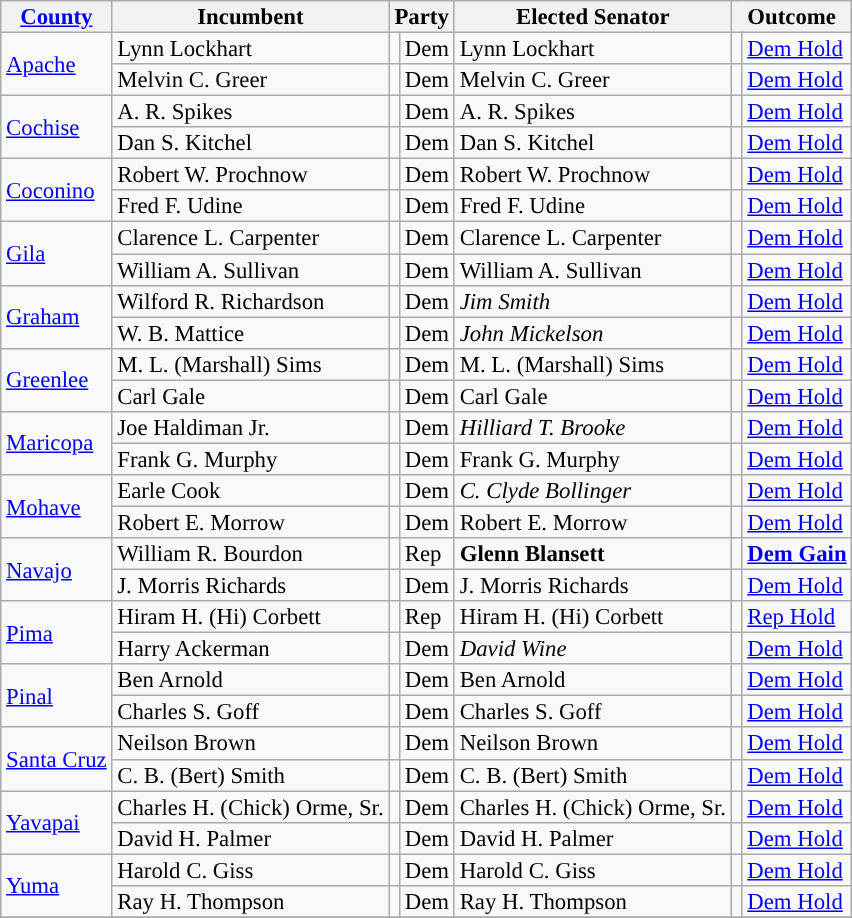<table class="sortable wikitable" style="font-size:95%;line-height:14px;">
<tr>
<th><a href='#'>County</a></th>
<th>Incumbent</th>
<th colspan="2">Party</th>
<th>Elected Senator</th>
<th colspan="2">Outcome</th>
</tr>
<tr>
<td rowspan="2"><a href='#'>Apache</a></td>
<td>Lynn Lockhart</td>
<td style="background:"></td>
<td>Dem</td>
<td>Lynn Lockhart</td>
<td style="background:"></td>
<td><a href='#'>Dem Hold</a></td>
</tr>
<tr>
<td>Melvin C. Greer</td>
<td style="background:"></td>
<td>Dem</td>
<td>Melvin C. Greer</td>
<td style="background:"></td>
<td><a href='#'>Dem Hold</a></td>
</tr>
<tr>
<td rowspan="2"><a href='#'>Cochise</a></td>
<td>A. R. Spikes</td>
<td style="background:"></td>
<td>Dem</td>
<td>A. R. Spikes</td>
<td style="background:"></td>
<td><a href='#'>Dem Hold</a></td>
</tr>
<tr>
<td>Dan S. Kitchel</td>
<td style="background:"></td>
<td>Dem</td>
<td>Dan S. Kitchel</td>
<td style="background:"></td>
<td><a href='#'>Dem Hold</a></td>
</tr>
<tr>
<td rowspan="2"><a href='#'>Coconino</a></td>
<td>Robert W. Prochnow</td>
<td style="background:"></td>
<td>Dem</td>
<td>Robert W. Prochnow</td>
<td style="background:"></td>
<td><a href='#'>Dem Hold</a></td>
</tr>
<tr>
<td>Fred F. Udine</td>
<td style="background:"></td>
<td>Dem</td>
<td>Fred F. Udine</td>
<td style="background:"></td>
<td><a href='#'>Dem Hold</a></td>
</tr>
<tr>
<td rowspan="2"><a href='#'>Gila</a></td>
<td>Clarence L. Carpenter</td>
<td style="background:"></td>
<td>Dem</td>
<td>Clarence L. Carpenter</td>
<td style="background:"></td>
<td><a href='#'>Dem Hold</a></td>
</tr>
<tr>
<td>William A. Sullivan</td>
<td style="background:"></td>
<td>Dem</td>
<td>William A. Sullivan</td>
<td style="background:"></td>
<td><a href='#'>Dem Hold</a></td>
</tr>
<tr>
<td rowspan="2"><a href='#'>Graham</a></td>
<td>Wilford R. Richardson</td>
<td style="background:"></td>
<td>Dem</td>
<td><em>Jim Smith</em></td>
<td style="background:"></td>
<td><a href='#'>Dem Hold</a></td>
</tr>
<tr>
<td>W. B. Mattice</td>
<td style="background:"></td>
<td>Dem</td>
<td><em>John Mickelson</em></td>
<td style="background:"></td>
<td><a href='#'>Dem Hold</a></td>
</tr>
<tr>
<td rowspan="2"><a href='#'>Greenlee</a></td>
<td>M. L. (Marshall) Sims</td>
<td style="background:"></td>
<td>Dem</td>
<td>M. L. (Marshall) Sims</td>
<td style="background:"></td>
<td><a href='#'>Dem Hold</a></td>
</tr>
<tr>
<td>Carl Gale</td>
<td style="background:"></td>
<td>Dem</td>
<td>Carl Gale</td>
<td style="background:"></td>
<td><a href='#'>Dem Hold</a></td>
</tr>
<tr>
<td rowspan="2"><a href='#'>Maricopa</a></td>
<td>Joe Haldiman Jr.</td>
<td style="background:"></td>
<td>Dem</td>
<td><em>Hilliard T. Brooke</em></td>
<td style="background:"></td>
<td><a href='#'>Dem Hold</a></td>
</tr>
<tr>
<td>Frank G. Murphy</td>
<td style="background:"></td>
<td>Dem</td>
<td>Frank G. Murphy</td>
<td style="background:"></td>
<td><a href='#'>Dem Hold</a></td>
</tr>
<tr>
<td rowspan="2"><a href='#'>Mohave</a></td>
<td>Earle Cook</td>
<td style="background:"></td>
<td>Dem</td>
<td><em>C. Clyde Bollinger</em></td>
<td style="background:"></td>
<td><a href='#'>Dem Hold</a></td>
</tr>
<tr>
<td>Robert E. Morrow</td>
<td style="background:"></td>
<td>Dem</td>
<td>Robert E. Morrow</td>
<td style="background:"></td>
<td><a href='#'>Dem Hold</a></td>
</tr>
<tr>
<td rowspan="2"><a href='#'>Navajo</a></td>
<td>William R. Bourdon</td>
<td style="background:"></td>
<td>Rep</td>
<td><strong>Glenn Blansett</strong></td>
<td style="background:"></td>
<td><strong><a href='#'>Dem Gain</a></strong></td>
</tr>
<tr>
<td>J. Morris Richards</td>
<td style="background:"></td>
<td>Dem</td>
<td>J. Morris Richards</td>
<td style="background:"></td>
<td><a href='#'>Dem Hold</a></td>
</tr>
<tr>
<td rowspan="2"><a href='#'>Pima</a></td>
<td>Hiram H. (Hi) Corbett</td>
<td style="background:"></td>
<td>Rep</td>
<td>Hiram H. (Hi) Corbett</td>
<td style="background:"></td>
<td><a href='#'>Rep Hold</a></td>
</tr>
<tr>
<td>Harry Ackerman</td>
<td style="background:"></td>
<td>Dem</td>
<td><em>David Wine</em></td>
<td style="background:"></td>
<td><a href='#'>Dem Hold</a></td>
</tr>
<tr>
<td rowspan="2"><a href='#'>Pinal</a></td>
<td>Ben Arnold</td>
<td style="background:"></td>
<td>Dem</td>
<td>Ben Arnold</td>
<td style="background:"></td>
<td><a href='#'>Dem Hold</a></td>
</tr>
<tr>
<td>Charles S. Goff</td>
<td style="background:"></td>
<td>Dem</td>
<td>Charles S. Goff</td>
<td style="background:"></td>
<td><a href='#'>Dem Hold</a></td>
</tr>
<tr>
<td rowspan="2"><a href='#'>Santa Cruz</a></td>
<td>Neilson Brown</td>
<td style="background:"></td>
<td>Dem</td>
<td>Neilson Brown</td>
<td style="background:"></td>
<td><a href='#'>Dem Hold</a></td>
</tr>
<tr>
<td>C. B. (Bert) Smith</td>
<td style="background:"></td>
<td>Dem</td>
<td>C. B. (Bert) Smith</td>
<td style="background:"></td>
<td><a href='#'>Dem Hold</a></td>
</tr>
<tr>
<td rowspan="2"><a href='#'>Yavapai</a></td>
<td>Charles H. (Chick) Orme, Sr.</td>
<td style="background:"></td>
<td>Dem</td>
<td>Charles H. (Chick) Orme, Sr.</td>
<td style="background:"></td>
<td><a href='#'>Dem Hold</a></td>
</tr>
<tr>
<td>David H. Palmer</td>
<td style="background:"></td>
<td>Dem</td>
<td>David H. Palmer</td>
<td style="background:"></td>
<td><a href='#'>Dem Hold</a></td>
</tr>
<tr>
<td rowspan="2"><a href='#'>Yuma</a></td>
<td>Harold C. Giss</td>
<td style="background:"></td>
<td>Dem</td>
<td>Harold C. Giss</td>
<td style="background:"></td>
<td><a href='#'>Dem Hold</a></td>
</tr>
<tr>
<td>Ray H. Thompson</td>
<td style="background:"></td>
<td>Dem</td>
<td>Ray H. Thompson</td>
<td style="background:"></td>
<td><a href='#'>Dem Hold</a></td>
</tr>
<tr>
</tr>
</table>
